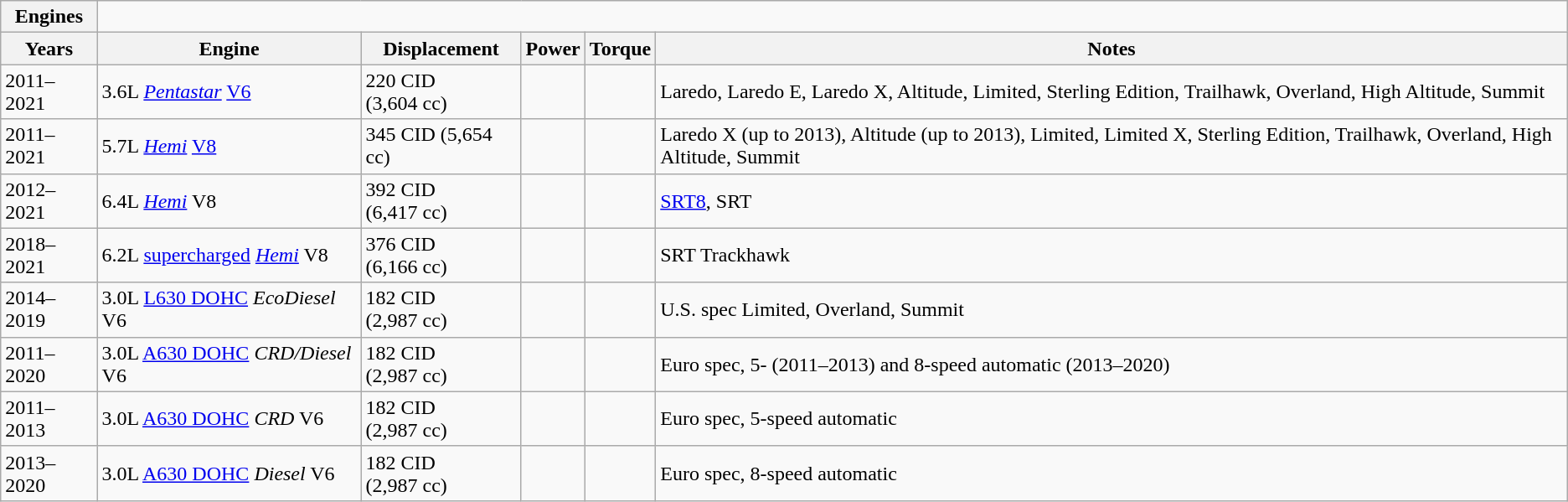<table class="wikitable collapsible">
<tr>
<th>Engines</th>
</tr>
<tr>
<th>Years</th>
<th>Engine</th>
<th>Displacement</th>
<th>Power</th>
<th>Torque</th>
<th>Notes</th>
</tr>
<tr>
<td>2011–2021</td>
<td>3.6L <em><a href='#'>Pentastar</a></em> <a href='#'>V6</a></td>
<td>220 CID (3,604 cc)</td>
<td></td>
<td></td>
<td>Laredo, Laredo E, Laredo X, Altitude, Limited, Sterling Edition, Trailhawk, Overland, High Altitude, Summit</td>
</tr>
<tr>
<td>2011–2021</td>
<td>5.7L <em><a href='#'>Hemi</a></em> <a href='#'>V8</a></td>
<td>345 CID (5,654 cc)</td>
<td></td>
<td></td>
<td>Laredo X (up to 2013), Altitude (up to 2013), Limited, Limited X, Sterling Edition, Trailhawk, Overland, High Altitude, Summit</td>
</tr>
<tr>
<td>2012–2021</td>
<td>6.4L <em><a href='#'>Hemi</a></em> V8</td>
<td>392 CID (6,417 cc)</td>
<td></td>
<td></td>
<td><a href='#'>SRT8</a>, SRT</td>
</tr>
<tr>
<td>2018–2021</td>
<td>6.2L <a href='#'>supercharged</a> <em><a href='#'>Hemi</a></em> V8</td>
<td>376 CID (6,166 cc)</td>
<td></td>
<td></td>
<td>SRT Trackhawk</td>
</tr>
<tr>
<td>2014–2019</td>
<td>3.0L <a href='#'>L630 DOHC</a> <em>EcoDiesel</em> V6</td>
<td>182 CID (2,987 cc)</td>
<td></td>
<td></td>
<td>U.S. spec Limited, Overland, Summit</td>
</tr>
<tr>
<td>2011–2020</td>
<td>3.0L <a href='#'>A630 DOHC</a> <em>CRD/Diesel</em> V6</td>
<td>182 CID (2,987 cc)</td>
<td></td>
<td></td>
<td>Euro spec, 5- (2011–2013) and 8-speed automatic (2013–2020)</td>
</tr>
<tr>
<td>2011–2013</td>
<td>3.0L <a href='#'>A630 DOHC</a> <em>CRD</em> V6</td>
<td>182 CID (2,987 cc)</td>
<td></td>
<td></td>
<td>Euro spec, 5-speed automatic</td>
</tr>
<tr>
<td>2013–2020</td>
<td>3.0L <a href='#'>A630 DOHC</a> <em>Diesel</em> V6</td>
<td>182 CID (2,987 cc)</td>
<td></td>
<td></td>
<td>Euro spec, 8-speed automatic</td>
</tr>
</table>
